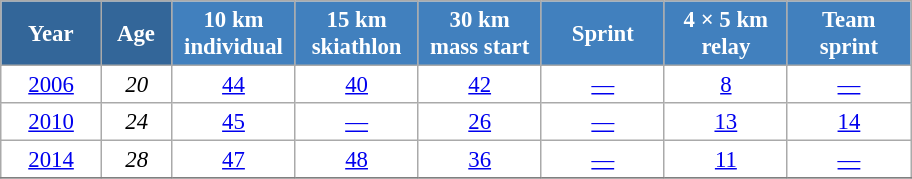<table class="wikitable" style="font-size:95%; text-align:center; border:grey solid 1px; border-collapse:collapse; background:#ffffff;">
<tr>
<th style="background-color:#369; color:white; width:60px;"> Year </th>
<th style="background-color:#369; color:white; width:40px;"> Age </th>
<th style="background-color:#4180be; color:white; width:75px;"> 10 km <br> individual </th>
<th style="background-color:#4180be; color:white; width:75px;"> 15 km <br> skiathlon </th>
<th style="background-color:#4180be; color:white; width:75px;"> 30 km <br> mass start </th>
<th style="background-color:#4180be; color:white; width:75px;"> Sprint </th>
<th style="background-color:#4180be; color:white; width:75px;"> 4 × 5 km <br> relay </th>
<th style="background-color:#4180be; color:white; width:75px;"> Team <br> sprint </th>
</tr>
<tr>
<td><a href='#'>2006</a></td>
<td><em>20</em></td>
<td><a href='#'>44</a></td>
<td><a href='#'>40</a></td>
<td><a href='#'>42</a></td>
<td><a href='#'>—</a></td>
<td><a href='#'>8</a></td>
<td><a href='#'>—</a></td>
</tr>
<tr>
<td><a href='#'>2010</a></td>
<td><em>24</em></td>
<td><a href='#'>45</a></td>
<td><a href='#'>—</a></td>
<td><a href='#'>26</a></td>
<td><a href='#'>—</a></td>
<td><a href='#'>13</a></td>
<td><a href='#'>14</a></td>
</tr>
<tr>
<td><a href='#'>2014</a></td>
<td><em>28</em></td>
<td><a href='#'>47</a></td>
<td><a href='#'>48</a></td>
<td><a href='#'>36</a></td>
<td><a href='#'>—</a></td>
<td><a href='#'>11</a></td>
<td><a href='#'>—</a></td>
</tr>
<tr>
</tr>
</table>
